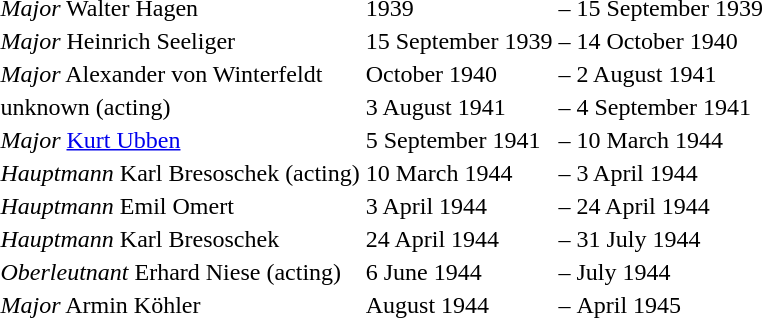<table>
<tr>
<td> <em>Major</em> Walter Hagen</td>
<td>1939</td>
<td>–</td>
<td>15 September 1939</td>
</tr>
<tr>
<td> <em>Major</em> Heinrich Seeliger</td>
<td>15 September 1939</td>
<td>–</td>
<td>14 October 1940</td>
</tr>
<tr>
<td> <em>Major</em> Alexander von Winterfeldt</td>
<td>October 1940</td>
<td>–</td>
<td>2 August 1941</td>
</tr>
<tr>
<td> unknown (acting)</td>
<td>3 August 1941</td>
<td>–</td>
<td>4 September 1941</td>
</tr>
<tr>
<td> <em>Major</em> <a href='#'>Kurt Ubben</a></td>
<td>5 September 1941</td>
<td>–</td>
<td>10 March 1944</td>
</tr>
<tr>
<td> <em>Hauptmann</em> Karl Bresoschek (acting)</td>
<td>10 March 1944</td>
<td>–</td>
<td>3 April 1944</td>
</tr>
<tr>
<td> <em>Hauptmann</em> Emil Omert</td>
<td>3 April 1944</td>
<td>–</td>
<td>24 April 1944</td>
</tr>
<tr>
<td> <em>Hauptmann</em> Karl Bresoschek</td>
<td>24 April 1944</td>
<td>–</td>
<td>31 July 1944</td>
</tr>
<tr>
<td> <em>Oberleutnant</em> Erhard Niese (acting)</td>
<td>6 June 1944</td>
<td>–</td>
<td>July 1944</td>
</tr>
<tr>
<td> <em>Major</em> Armin Köhler</td>
<td>August 1944</td>
<td>–</td>
<td>April 1945</td>
</tr>
</table>
